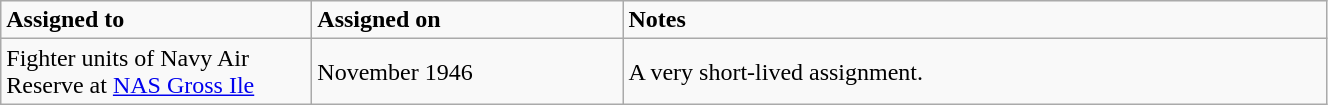<table class="wikitable" style="width: 70%;">
<tr>
<td style="width: 200px;"><strong>Assigned to</strong></td>
<td style="width: 200px;"><strong>Assigned on</strong></td>
<td><strong>Notes</strong></td>
</tr>
<tr>
<td>Fighter units of Navy Air Reserve at <a href='#'>NAS Gross Ile</a></td>
<td>November 1946</td>
<td>A very short-lived assignment.</td>
</tr>
</table>
